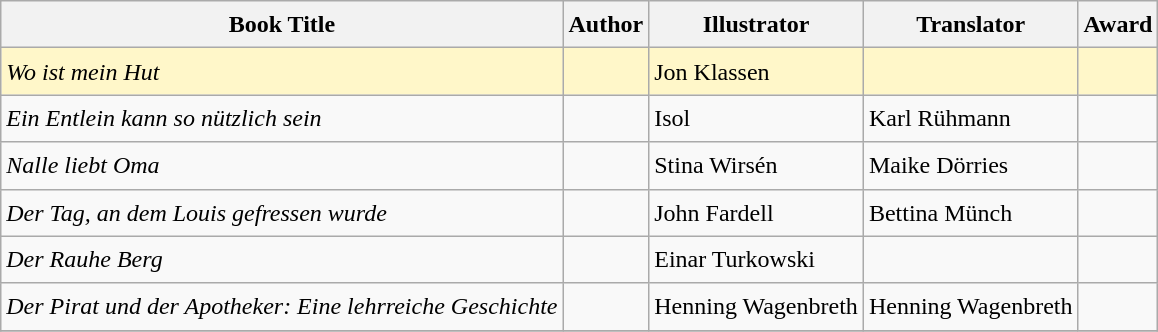<table class="wikitable sortable mw-collapsible" style="font-size:1.00em; line-height:1.5em;">
<tr>
<th scope="col">Book Title</th>
<th scope="col">Author</th>
<th scope="col">Illustrator</th>
<th scope="col">Translator</th>
<th scope="col">Award</th>
</tr>
<tr style="background:#fff7c9">
<td><em>Wo ist mein Hut</em></td>
<td></td>
<td>Jon Klassen</td>
<td></td>
<td></td>
</tr>
<tr>
<td><em>Ein Entlein kann so nützlich sein</em></td>
<td></td>
<td>Isol</td>
<td>Karl Rühmann</td>
<td></td>
</tr>
<tr>
<td><em>Nalle liebt Oma</em></td>
<td></td>
<td>Stina Wirsén</td>
<td>Maike Dörries</td>
<td></td>
</tr>
<tr>
<td><em>Der Tag, an dem Louis gefressen wurde</em></td>
<td></td>
<td>John Fardell</td>
<td>Bettina Münch</td>
<td></td>
</tr>
<tr>
<td><em>Der Rauhe Berg</em></td>
<td></td>
<td>Einar Turkowski</td>
<td></td>
<td></td>
</tr>
<tr>
<td><em>Der Pirat und der Apotheker: Eine lehrreiche Geschichte</em></td>
<td></td>
<td>Henning Wagenbreth</td>
<td>Henning Wagenbreth</td>
<td></td>
</tr>
<tr style="background:#fff7c9">
</tr>
</table>
